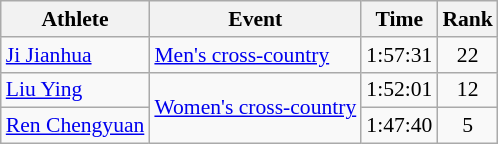<table class=wikitable style="font-size:90%">
<tr>
<th>Athlete</th>
<th>Event</th>
<th>Time</th>
<th>Rank</th>
</tr>
<tr align=center>
<td align=left><a href='#'>Ji Jianhua</a></td>
<td align=left><a href='#'>Men's cross-country</a></td>
<td>1:57:31</td>
<td>22</td>
</tr>
<tr align=center>
<td align=left><a href='#'>Liu Ying</a></td>
<td align=left rowspan=2><a href='#'>Women's cross-country</a></td>
<td>1:52:01</td>
<td>12</td>
</tr>
<tr align=center>
<td align=left><a href='#'>Ren Chengyuan</a></td>
<td>1:47:40</td>
<td>5</td>
</tr>
</table>
